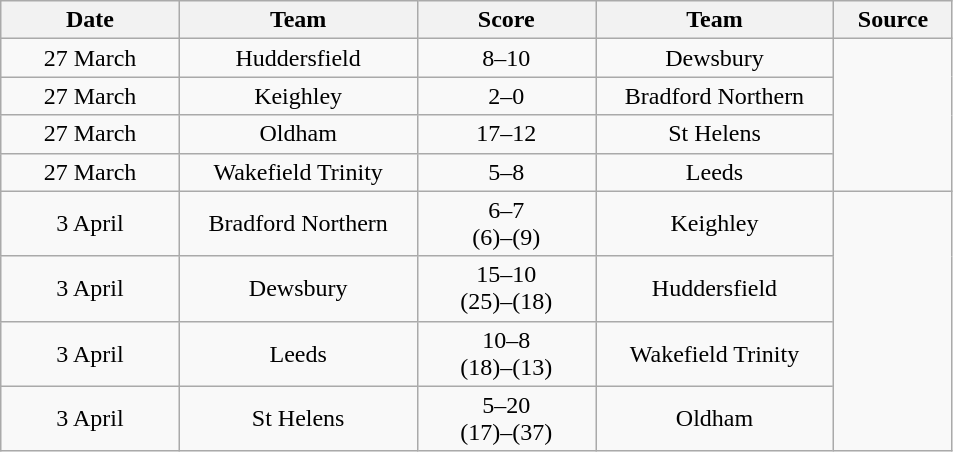<table class="wikitable" style="text-align: center">
<tr>
<th width=15%>Date</th>
<th width=20%>Team</th>
<th width=15%>Score</th>
<th width=20%>Team</th>
<th width=10%>Source</th>
</tr>
<tr>
<td>27 March</td>
<td>Huddersfield</td>
<td>8–10</td>
<td>Dewsbury</td>
<td rowspan="4"></td>
</tr>
<tr>
<td>27 March</td>
<td>Keighley</td>
<td>2–0</td>
<td>Bradford Northern</td>
</tr>
<tr>
<td>27 March</td>
<td>Oldham</td>
<td>17–12</td>
<td>St Helens</td>
</tr>
<tr>
<td>27 March</td>
<td>Wakefield Trinity</td>
<td>5–8</td>
<td>Leeds</td>
</tr>
<tr>
<td>3 April</td>
<td>Bradford Northern</td>
<td>6–7<br>(6)–(9)</td>
<td>Keighley</td>
<td rowspan="4"></td>
</tr>
<tr>
<td>3 April</td>
<td>Dewsbury</td>
<td>15–10<br>(25)–(18)</td>
<td>Huddersfield</td>
</tr>
<tr>
<td>3 April</td>
<td>Leeds</td>
<td>10–8<br>(18)–(13)</td>
<td>Wakefield Trinity</td>
</tr>
<tr>
<td>3 April</td>
<td>St Helens</td>
<td>5–20<br>(17)–(37)</td>
<td>Oldham</td>
</tr>
</table>
